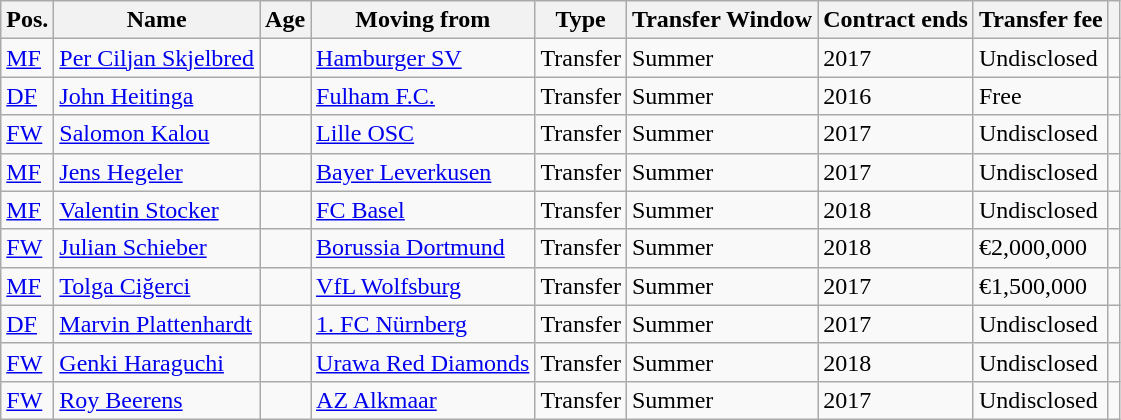<table class="wikitable">
<tr>
<th>Pos.</th>
<th>Name</th>
<th>Age</th>
<th>Moving from</th>
<th>Type</th>
<th>Transfer Window</th>
<th>Contract ends</th>
<th>Transfer fee</th>
<th></th>
</tr>
<tr>
<td><a href='#'>MF</a></td>
<td> <a href='#'>Per Ciljan Skjelbred</a></td>
<td></td>
<td><a href='#'>Hamburger SV</a></td>
<td>Transfer</td>
<td>Summer</td>
<td>2017</td>
<td>Undisclosed</td>
<td></td>
</tr>
<tr>
<td><a href='#'>DF</a></td>
<td> <a href='#'>John Heitinga</a></td>
<td></td>
<td><a href='#'>Fulham F.C.</a></td>
<td>Transfer</td>
<td>Summer</td>
<td>2016</td>
<td>Free</td>
<td></td>
</tr>
<tr>
<td><a href='#'>FW</a></td>
<td> <a href='#'>Salomon Kalou</a></td>
<td></td>
<td><a href='#'>Lille OSC</a></td>
<td>Transfer</td>
<td>Summer</td>
<td>2017</td>
<td>Undisclosed</td>
<td></td>
</tr>
<tr>
<td><a href='#'>MF</a></td>
<td> <a href='#'>Jens Hegeler</a></td>
<td></td>
<td><a href='#'>Bayer Leverkusen</a></td>
<td>Transfer</td>
<td>Summer</td>
<td>2017</td>
<td>Undisclosed</td>
<td></td>
</tr>
<tr>
<td><a href='#'>MF</a></td>
<td> <a href='#'>Valentin Stocker</a></td>
<td></td>
<td><a href='#'>FC Basel</a></td>
<td>Transfer</td>
<td>Summer</td>
<td>2018</td>
<td>Undisclosed</td>
<td></td>
</tr>
<tr>
<td><a href='#'>FW</a></td>
<td> <a href='#'>Julian Schieber</a></td>
<td></td>
<td><a href='#'>Borussia Dortmund</a></td>
<td>Transfer</td>
<td>Summer</td>
<td>2018</td>
<td>€2,000,000</td>
<td></td>
</tr>
<tr>
<td><a href='#'>MF</a></td>
<td> <a href='#'>Tolga Ciğerci</a></td>
<td></td>
<td><a href='#'>VfL Wolfsburg</a></td>
<td>Transfer</td>
<td>Summer</td>
<td>2017</td>
<td>€1,500,000</td>
<td></td>
</tr>
<tr>
<td><a href='#'>DF</a></td>
<td> <a href='#'>Marvin Plattenhardt</a></td>
<td></td>
<td><a href='#'>1. FC Nürnberg</a></td>
<td>Transfer</td>
<td>Summer</td>
<td>2017</td>
<td>Undisclosed</td>
<td></td>
</tr>
<tr>
<td><a href='#'>FW</a></td>
<td> <a href='#'>Genki Haraguchi</a></td>
<td></td>
<td><a href='#'>Urawa Red Diamonds</a></td>
<td>Transfer</td>
<td>Summer</td>
<td>2018</td>
<td>Undisclosed</td>
<td></td>
</tr>
<tr>
<td><a href='#'>FW</a></td>
<td> <a href='#'>Roy Beerens</a></td>
<td></td>
<td><a href='#'>AZ Alkmaar</a></td>
<td>Transfer</td>
<td>Summer</td>
<td>2017</td>
<td>Undisclosed</td>
<td></td>
</tr>
</table>
